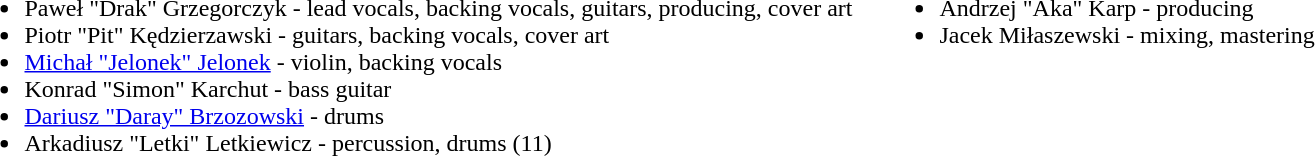<table>
<tr>
<td valign="top"><br><ul><li>Paweł "Drak" Grzegorczyk - lead vocals, backing vocals, guitars, producing, cover art</li><li>Piotr "Pit" Kędzierzawski - guitars, backing vocals, cover art</li><li><a href='#'>Michał "Jelonek" Jelonek</a> - violin, backing vocals</li><li>Konrad "Simon" Karchut - bass guitar</li><li><a href='#'>Dariusz "Daray" Brzozowski</a> - drums</li><li>Arkadiusz "Letki" Letkiewicz - percussion, drums (11)</li></ul></td>
<td width="10"></td>
<td valign="top"><br><ul><li>Andrzej "Aka" Karp - producing</li><li>Jacek Miłaszewski - mixing, mastering</li></ul></td>
</tr>
</table>
